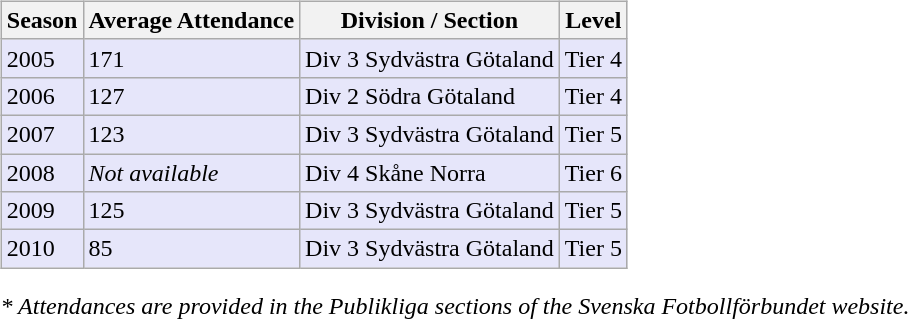<table>
<tr>
<td valign="top" width=0%><br><table class="wikitable">
<tr style="background:#f0f6fa;">
<th><strong>Season</strong></th>
<th><strong>Average Attendance</strong></th>
<th><strong>Division / Section</strong></th>
<th><strong>Level</strong></th>
</tr>
<tr>
<td style="background:#E6E6FA;">2005</td>
<td style="background:#E6E6FA;">171</td>
<td style="background:#E6E6FA;">Div 3 Sydvästra Götaland</td>
<td style="background:#E6E6FA;">Tier 4</td>
</tr>
<tr>
<td style="background:#E6E6FA;">2006</td>
<td style="background:#E6E6FA;">127</td>
<td style="background:#E6E6FA;">Div 2 Södra Götaland</td>
<td style="background:#E6E6FA;">Tier 4</td>
</tr>
<tr>
<td style="background:#E6E6FA;">2007</td>
<td style="background:#E6E6FA;">123</td>
<td style="background:#E6E6FA;">Div 3 Sydvästra Götaland</td>
<td style="background:#E6E6FA;">Tier 5</td>
</tr>
<tr>
<td style="background:#E6E6FA;">2008</td>
<td style="background:#E6E6FA;"><em>Not available</em></td>
<td style="background:#E6E6FA;">Div 4 Skåne Norra</td>
<td style="background:#E6E6FA;">Tier 6</td>
</tr>
<tr>
<td style="background:#E6E6FA;">2009</td>
<td style="background:#E6E6FA;">125</td>
<td style="background:#E6E6FA;">Div 3 Sydvästra Götaland</td>
<td style="background:#E6E6FA;">Tier 5</td>
</tr>
<tr>
<td style="background:#E6E6FA;">2010</td>
<td style="background:#E6E6FA;">85</td>
<td style="background:#E6E6FA;">Div 3 Sydvästra Götaland</td>
<td style="background:#E6E6FA;">Tier 5</td>
</tr>
</table>
<em>* Attendances are provided in the Publikliga sections of the Svenska Fotbollförbundet website.</em> </td>
</tr>
</table>
